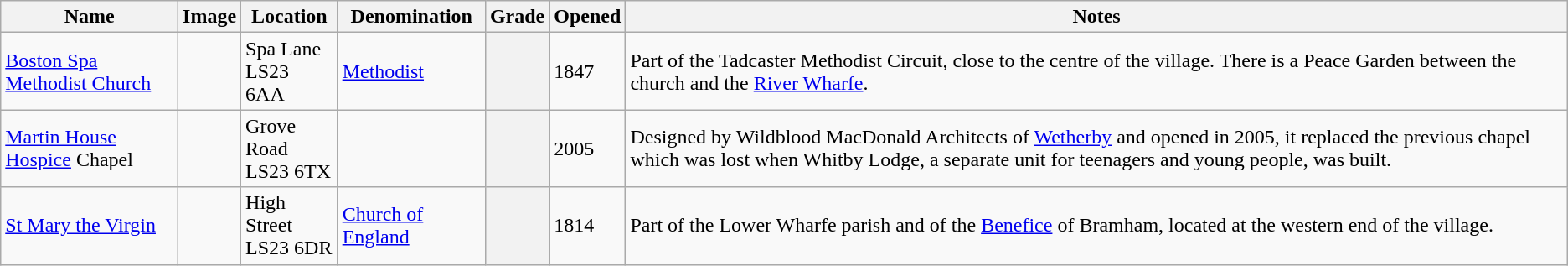<table class="wikitable sortable">
<tr>
<th>Name</th>
<th class="unsortable">Image</th>
<th>Location</th>
<th>Denomination</th>
<th>Grade</th>
<th>Opened</th>
<th class="unsortable">Notes</th>
</tr>
<tr>
<td><a href='#'>Boston Spa Methodist Church</a></td>
<td></td>
<td>Spa Lane<br>LS23 6AA</td>
<td><a href='#'>Methodist</a></td>
<th></th>
<td>1847 </td>
<td>Part of the Tadcaster Methodist Circuit, close to the centre of the village. There is a Peace Garden between the church and the <a href='#'>River Wharfe</a>.</td>
</tr>
<tr>
<td><a href='#'>Martin House Hospice</a> Chapel</td>
<td></td>
<td>Grove Road<br>LS23 6TX</td>
<td></td>
<th></th>
<td>2005</td>
<td>Designed by Wildblood MacDonald Architects of <a href='#'>Wetherby</a> and opened in 2005, it replaced the previous chapel which was lost when Whitby Lodge, a separate unit for teenagers and young people, was built.</td>
</tr>
<tr>
<td><a href='#'>St Mary the Virgin</a></td>
<td></td>
<td>High Street<br>LS23 6DR</td>
<td><a href='#'>Church of England</a></td>
<th></th>
<td>1814</td>
<td>Part of the Lower Wharfe parish and of the <a href='#'>Benefice</a> of Bramham, located at the western end of the village.</td>
</tr>
</table>
